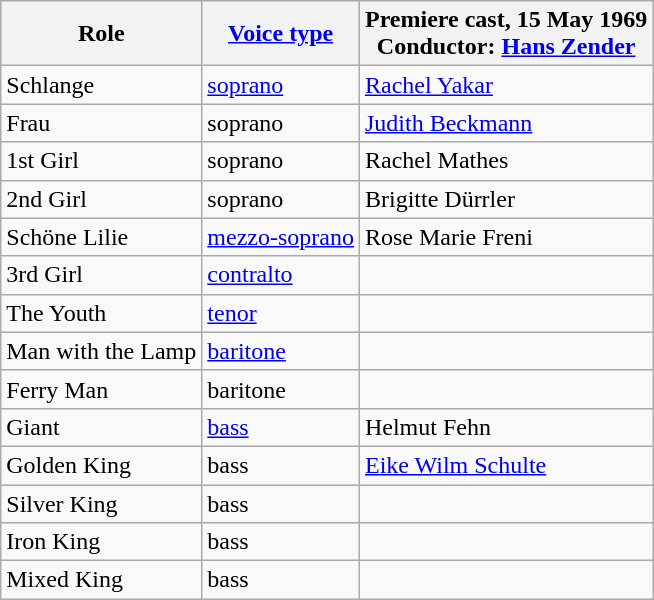<table class=wikitable>
<tr>
<th>Role</th>
<th><a href='#'>Voice type</a></th>
<th>Premiere cast, 15 May 1969<br>Conductor: <a href='#'>Hans Zender</a></th>
</tr>
<tr>
<td>Schlange</td>
<td><a href='#'>soprano</a></td>
<td><a href='#'>Rachel Yakar</a></td>
</tr>
<tr>
<td>Frau</td>
<td>soprano</td>
<td><a href='#'>Judith Beckmann</a></td>
</tr>
<tr>
<td>1st Girl</td>
<td>soprano</td>
<td>Rachel Mathes</td>
</tr>
<tr>
<td>2nd Girl</td>
<td>soprano</td>
<td>Brigitte Dürrler</td>
</tr>
<tr>
<td>Schöne Lilie</td>
<td><a href='#'>mezzo-soprano</a></td>
<td>Rose Marie Freni</td>
</tr>
<tr>
<td>3rd Girl</td>
<td><a href='#'>contralto</a></td>
<td></td>
</tr>
<tr>
<td>The Youth</td>
<td><a href='#'>tenor</a></td>
<td></td>
</tr>
<tr>
<td>Man with the Lamp</td>
<td><a href='#'>baritone</a></td>
<td></td>
</tr>
<tr>
<td>Ferry Man</td>
<td>baritone</td>
<td></td>
</tr>
<tr>
<td>Giant</td>
<td><a href='#'>bass</a></td>
<td>Helmut Fehn</td>
</tr>
<tr>
<td>Golden King</td>
<td>bass</td>
<td><a href='#'>Eike Wilm Schulte</a></td>
</tr>
<tr>
<td>Silver King</td>
<td>bass</td>
<td></td>
</tr>
<tr>
<td>Iron King</td>
<td>bass</td>
<td></td>
</tr>
<tr>
<td>Mixed King</td>
<td>bass</td>
<td></td>
</tr>
</table>
